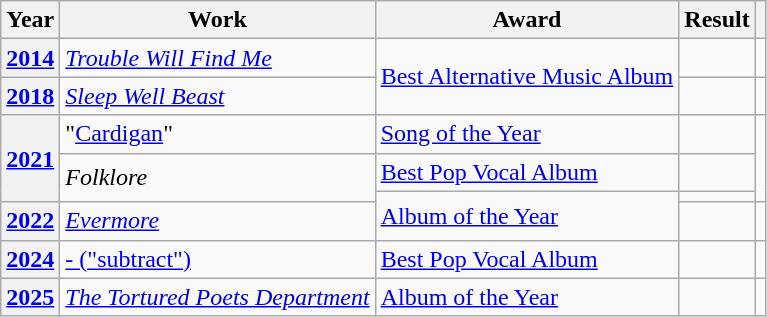<table class="wikitable sortable plainrowheaders">
<tr>
<th scope="col">Year</th>
<th scope="col">Work</th>
<th scope="col">Award</th>
<th scope="col">Result</th>
<th scope="col" class="unsortable"></th>
</tr>
<tr>
<th><a href='#'>2014</a></th>
<td><em><a href='#'>Trouble Will Find Me</a></em></td>
<td rowspan="2"><a href='#'>Best Alternative Music Album</a></td>
<td></td>
<td style="text-align:center;"></td>
</tr>
<tr>
<th><a href='#'>2018</a></th>
<td><em><a href='#'>Sleep Well Beast</a></em></td>
<td></td>
<td style="text-align:center;"></td>
</tr>
<tr>
<th rowspan="3"><a href='#'>2021</a></th>
<td>"<a href='#'>Cardigan</a>"</td>
<td><a href='#'>Song of the Year</a></td>
<td></td>
<td style="text-align:center;" rowspan="3"></td>
</tr>
<tr>
<td rowspan="2"><em>Folklore</em></td>
<td><a href='#'>Best Pop Vocal Album</a></td>
<td></td>
</tr>
<tr>
<td rowspan="2"><a href='#'>Album of the Year</a></td>
<td></td>
</tr>
<tr>
<th><a href='#'>2022</a></th>
<td><em><a href='#'>Evermore</a></em></td>
<td></td>
<td style="text-align:center;"></td>
</tr>
<tr>
<th><a href='#'>2024</a></th>
<td><a href='#'>- ("subtract")</a></td>
<td><a href='#'>Best Pop Vocal Album</a></td>
<td></td>
<td style="text-align:center;"></td>
</tr>
<tr>
<th><a href='#'>2025</a></th>
<td><em><a href='#'>The Tortured Poets Department</a></em></td>
<td><a href='#'>Album of the Year</a></td>
<td></td>
<td style="text-align:center;"></td>
</tr>
</table>
